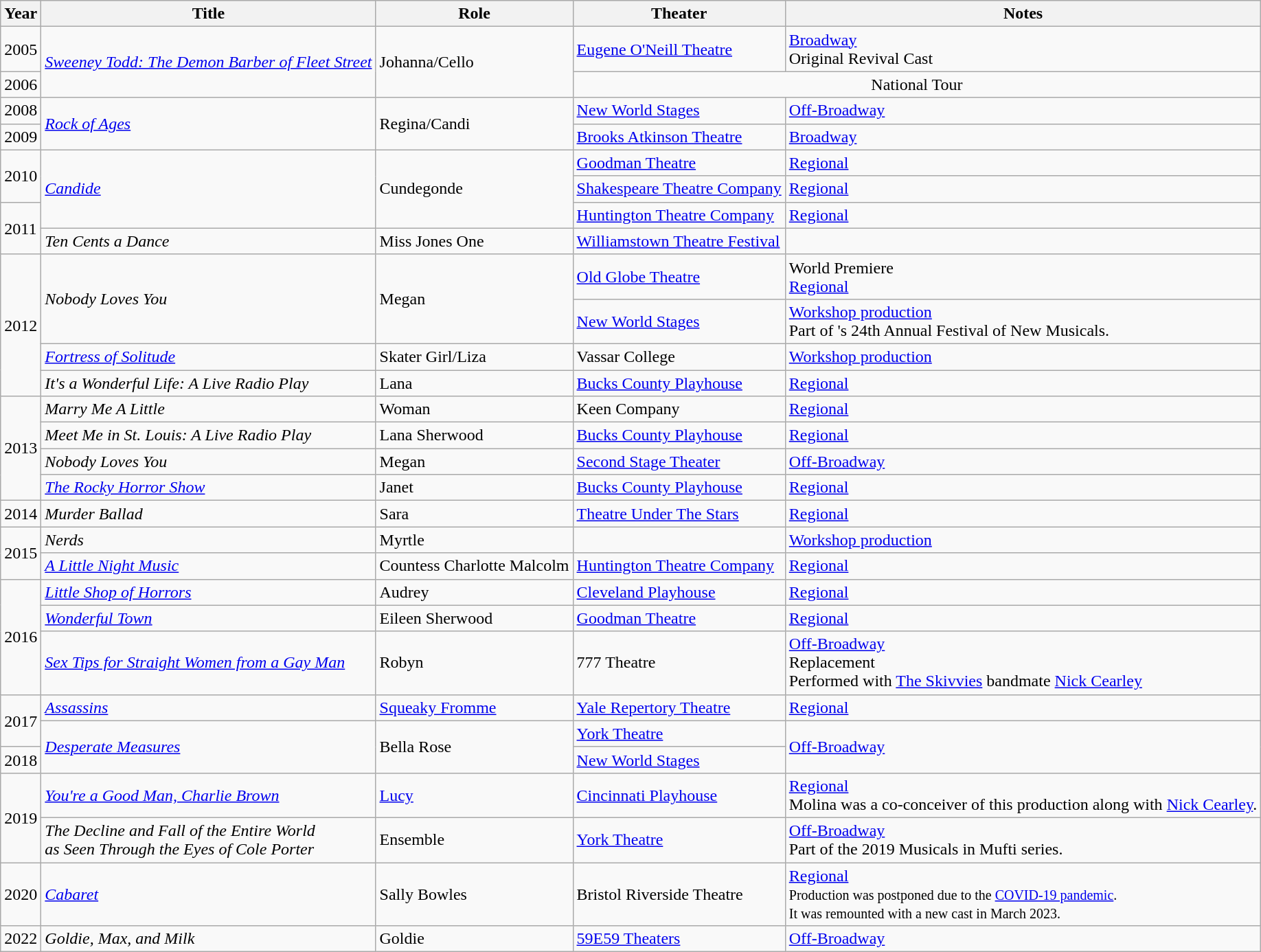<table class="wikitable sortable" style="width:1000;">
<tr>
<th>Year</th>
<th>Title</th>
<th>Role</th>
<th>Theater</th>
<th>Notes</th>
</tr>
<tr>
<td>2005</td>
<td rowspan="2"><em><a href='#'>Sweeney Todd: The Demon Barber of Fleet Street</a></em></td>
<td rowspan="2">Johanna/Cello</td>
<td><a href='#'>Eugene O'Neill Theatre</a></td>
<td><a href='#'>Broadway</a><br>Original Revival Cast</td>
</tr>
<tr>
<td>2006</td>
<td align="center"; colspan="2">National Tour</td>
</tr>
<tr>
<td>2008</td>
<td rowspan="2"><em><a href='#'>Rock of Ages</a></em></td>
<td rowspan="2">Regina/Candi</td>
<td><a href='#'>New World Stages</a></td>
<td><a href='#'>Off-Broadway</a></td>
</tr>
<tr>
<td>2009</td>
<td><a href='#'>Brooks Atkinson Theatre</a></td>
<td><a href='#'>Broadway</a></td>
</tr>
<tr>
<td rowspan="2">2010</td>
<td rowspan="3"><em><a href='#'>Candide</a></em></td>
<td rowspan="3">Cundegonde</td>
<td><a href='#'>Goodman Theatre</a></td>
<td><a href='#'>Regional</a></td>
</tr>
<tr>
<td><a href='#'>Shakespeare Theatre Company</a></td>
<td><a href='#'>Regional</a></td>
</tr>
<tr>
<td rowspan="2">2011</td>
<td><a href='#'>Huntington Theatre Company</a></td>
<td><a href='#'>Regional</a></td>
</tr>
<tr>
<td><em>Ten Cents a Dance</em></td>
<td>Miss Jones One</td>
<td><a href='#'>Williamstown Theatre Festival</a></td>
<td></td>
</tr>
<tr>
<td rowspan="4">2012</td>
<td rowspan="2"><em>Nobody Loves You</em></td>
<td rowspan="2">Megan</td>
<td><a href='#'>Old Globe Theatre</a></td>
<td>World Premiere<br><a href='#'>Regional</a></td>
</tr>
<tr>
<td><a href='#'>New World Stages</a></td>
<td><a href='#'>Workshop production</a><br>Part of 's 24th Annual Festival of New Musicals.</td>
</tr>
<tr>
<td><em><a href='#'>Fortress of Solitude</a></em></td>
<td>Skater Girl/Liza</td>
<td>Vassar College</td>
<td><a href='#'>Workshop production</a></td>
</tr>
<tr>
<td><em>It's a Wonderful Life: A Live Radio Play</em></td>
<td>Lana</td>
<td><a href='#'>Bucks County Playhouse</a></td>
<td><a href='#'>Regional</a></td>
</tr>
<tr>
<td rowspan="4">2013</td>
<td><em>Marry Me A Little</em></td>
<td>Woman</td>
<td>Keen Company</td>
<td><a href='#'>Regional</a></td>
</tr>
<tr>
<td><em>Meet Me in St. Louis: A Live Radio Play</em></td>
<td>Lana Sherwood</td>
<td><a href='#'>Bucks County Playhouse</a></td>
<td><a href='#'>Regional</a></td>
</tr>
<tr>
<td><em>Nobody Loves You</em></td>
<td>Megan</td>
<td><a href='#'>Second Stage Theater</a></td>
<td><a href='#'>Off-Broadway</a></td>
</tr>
<tr>
<td><em><a href='#'>The Rocky Horror Show</a></em></td>
<td>Janet</td>
<td><a href='#'>Bucks County Playhouse</a></td>
<td><a href='#'>Regional</a></td>
</tr>
<tr>
<td>2014</td>
<td><em>Murder Ballad</em></td>
<td>Sara</td>
<td><a href='#'>Theatre Under The Stars</a></td>
<td><a href='#'>Regional</a></td>
</tr>
<tr>
<td rowspan="2">2015</td>
<td><em>Nerds</em></td>
<td>Myrtle</td>
<td></td>
<td><a href='#'>Workshop production</a></td>
</tr>
<tr>
<td><em><a href='#'>A Little Night Music</a></em></td>
<td>Countess Charlotte Malcolm</td>
<td><a href='#'>Huntington Theatre Company</a></td>
<td><a href='#'>Regional</a></td>
</tr>
<tr>
<td rowspan="3">2016</td>
<td><em><a href='#'>Little Shop of Horrors</a></em></td>
<td>Audrey</td>
<td><a href='#'>Cleveland Playhouse</a></td>
<td><a href='#'>Regional</a></td>
</tr>
<tr>
<td><em><a href='#'>Wonderful Town</a></em></td>
<td>Eileen Sherwood</td>
<td><a href='#'>Goodman Theatre</a></td>
<td><a href='#'>Regional</a></td>
</tr>
<tr>
<td><em><a href='#'>Sex Tips for Straight Women from a Gay Man</a></em></td>
<td>Robyn</td>
<td>777 Theatre</td>
<td><a href='#'>Off-Broadway</a><br>Replacement<br>Performed with <a href='#'>The Skivvies</a> bandmate <a href='#'>Nick Cearley</a></td>
</tr>
<tr>
<td rowspan="2">2017</td>
<td><em><a href='#'>Assassins</a></em></td>
<td><a href='#'>Squeaky Fromme</a></td>
<td><a href='#'>Yale Repertory Theatre</a></td>
<td><a href='#'>Regional</a></td>
</tr>
<tr>
<td rowspan ="2"><em><a href='#'>Desperate Measures</a></em></td>
<td rowspan="2">Bella Rose</td>
<td><a href='#'>York Theatre</a></td>
<td rowspan="2"><a href='#'>Off-Broadway</a></td>
</tr>
<tr>
<td>2018</td>
<td><a href='#'>New World Stages</a></td>
</tr>
<tr>
<td rowspan="2">2019</td>
<td><em><a href='#'>You're a Good Man, Charlie Brown</a></em></td>
<td><a href='#'>Lucy</a></td>
<td><a href='#'>Cincinnati Playhouse</a></td>
<td><a href='#'>Regional</a><br>Molina was a co-conceiver of this production along with <a href='#'>Nick Cearley</a>.</td>
</tr>
<tr>
<td><em>The Decline and Fall of the Entire World<br>as Seen Through the Eyes of Cole Porter</em></td>
<td>Ensemble</td>
<td><a href='#'>York Theatre</a></td>
<td><a href='#'>Off-Broadway</a><br> Part of the 2019 Musicals in Mufti series.</td>
</tr>
<tr>
<td>2020</td>
<td><em><a href='#'>Cabaret</a></em></td>
<td>Sally Bowles</td>
<td>Bristol Riverside Theatre</td>
<td><a href='#'>Regional</a><br><small>Production was postponed due to the <a href='#'>COVID-19 pandemic</a>.<br>It was remounted with a new cast in March 2023.</small></td>
</tr>
<tr>
<td>2022</td>
<td><em>Goldie, Max, and Milk</em></td>
<td>Goldie</td>
<td><a href='#'>59E59 Theaters</a></td>
<td><a href='#'>Off-Broadway</a></td>
</tr>
</table>
